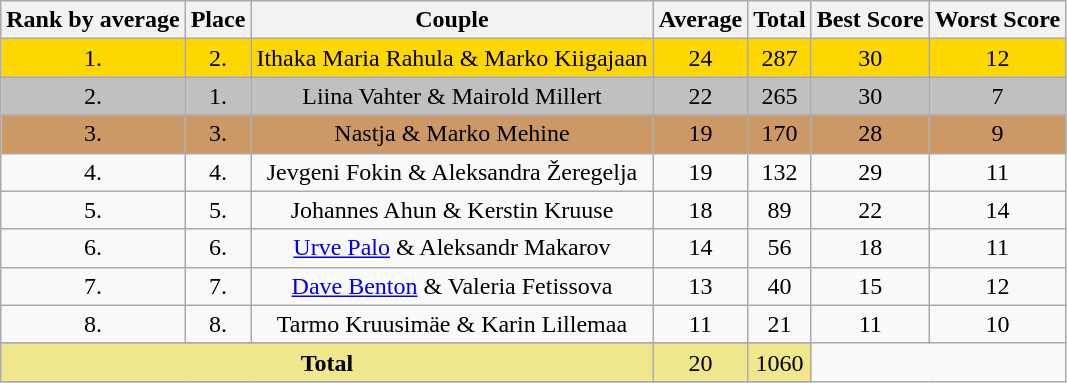<table class="sortable wikitable" style="text-align:center">
<tr>
<th>Rank by average</th>
<th>Place</th>
<th>Couple</th>
<th>Average</th>
<th>Total</th>
<th>Best Score</th>
<th>Worst Score</th>
</tr>
<tr bgcolor="gold">
<td>1.</td>
<td>2.</td>
<td>Ithaka Maria Rahula & Marko Kiigajaan</td>
<td>24</td>
<td>287</td>
<td>30</td>
<td>12</td>
</tr>
<tr bgcolor="silver">
<td>2.</td>
<td>1.</td>
<td>Liina Vahter & Mairold Millert</td>
<td>22</td>
<td>265</td>
<td>30</td>
<td>7</td>
</tr>
<tr bgcolor="#cc9966">
<td>3.</td>
<td>3.</td>
<td>Nastja & Marko Mehine</td>
<td>19</td>
<td>170</td>
<td>28</td>
<td>9</td>
</tr>
<tr>
<td>4.</td>
<td>4.</td>
<td>Jevgeni Fokin & Aleksandra Žeregelja</td>
<td>19</td>
<td>132</td>
<td>29</td>
<td>11</td>
</tr>
<tr>
<td>5.</td>
<td>5.</td>
<td>Johannes Ahun & Kerstin Kruuse</td>
<td>18</td>
<td>89</td>
<td>22</td>
<td>14</td>
</tr>
<tr>
<td>6.</td>
<td>6.</td>
<td><a href='#'>Urve Palo</a> & Aleksandr Makarov</td>
<td>14</td>
<td>56</td>
<td>18</td>
<td>11</td>
</tr>
<tr>
<td>7.</td>
<td>7.</td>
<td><a href='#'>Dave Benton</a> & Valeria Fetissova</td>
<td>13</td>
<td>40</td>
<td>15</td>
<td>12</td>
</tr>
<tr>
<td>8.</td>
<td>8.</td>
<td>Tarmo Kruusimäe & Karin Lillemaa</td>
<td>11</td>
<td>21</td>
<td>11</td>
<td>10</td>
</tr>
<tr>
</tr>
<tr bgcolor='Khaki'>
<td colspan=3><strong>Total</strong></td>
<td>20</td>
<td>1060</td>
</tr>
<tr>
</tr>
</table>
